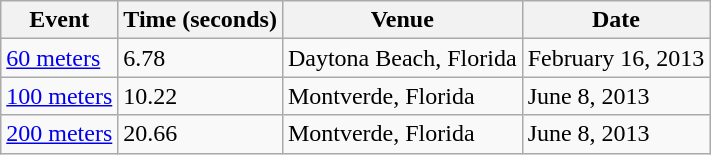<table class="wikitable">
<tr>
<th>Event</th>
<th>Time (seconds)</th>
<th>Venue</th>
<th>Date</th>
</tr>
<tr>
<td><a href='#'>60 meters</a></td>
<td>6.78</td>
<td>Daytona Beach, Florida</td>
<td>February 16, 2013</td>
</tr>
<tr>
<td><a href='#'>100 meters</a></td>
<td>10.22</td>
<td>Montverde, Florida</td>
<td>June 8, 2013</td>
</tr>
<tr>
<td><a href='#'>200 meters</a></td>
<td>20.66</td>
<td>Montverde, Florida</td>
<td>June 8, 2013</td>
</tr>
</table>
